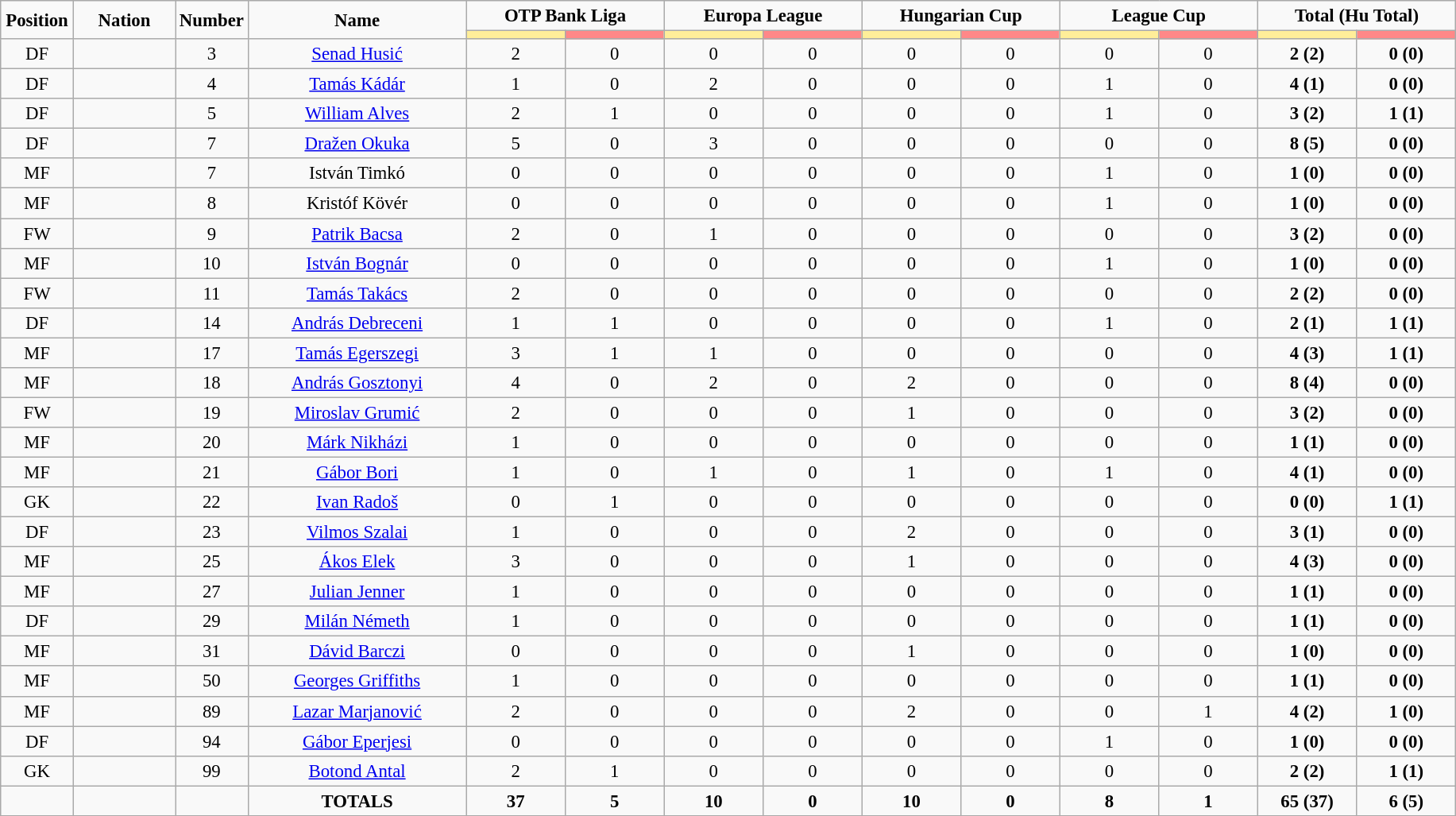<table class="wikitable" style="font-size: 95%; text-align: center;">
<tr>
<td rowspan="2" width="5%" align="center"><strong>Position</strong></td>
<td rowspan="2" width="7%" align="center"><strong>Nation</strong></td>
<td rowspan="2" width="5%" align="center"><strong>Number</strong></td>
<td rowspan="2" width="15%" align="center"><strong>Name</strong></td>
<td colspan="2" align="center"><strong>OTP Bank Liga</strong></td>
<td colspan="2" align="center"><strong>Europa League</strong></td>
<td colspan="2" align="center"><strong>Hungarian Cup</strong></td>
<td colspan="2" align="center"><strong>League Cup</strong></td>
<td colspan="2" align="center"><strong>Total (Hu Total)</strong></td>
</tr>
<tr>
<th width=60 style="background: #FFEE99"></th>
<th width=60 style="background: #FF8888"></th>
<th width=60 style="background: #FFEE99"></th>
<th width=60 style="background: #FF8888"></th>
<th width=60 style="background: #FFEE99"></th>
<th width=60 style="background: #FF8888"></th>
<th width=60 style="background: #FFEE99"></th>
<th width=60 style="background: #FF8888"></th>
<th width=60 style="background: #FFEE99"></th>
<th width=60 style="background: #FF8888"></th>
</tr>
<tr>
<td>DF</td>
<td></td>
<td>3</td>
<td><a href='#'>Senad Husić</a></td>
<td>2</td>
<td>0</td>
<td>0</td>
<td>0</td>
<td>0</td>
<td>0</td>
<td>0</td>
<td>0</td>
<td><strong>2 (2)</strong></td>
<td><strong>0 (0)</strong></td>
</tr>
<tr>
<td>DF</td>
<td></td>
<td>4</td>
<td><a href='#'>Tamás Kádár</a></td>
<td>1</td>
<td>0</td>
<td>2</td>
<td>0</td>
<td>0</td>
<td>0</td>
<td>1</td>
<td>0</td>
<td><strong>4 (1)</strong></td>
<td><strong>0 (0)</strong></td>
</tr>
<tr>
<td>DF</td>
<td></td>
<td>5</td>
<td><a href='#'>William Alves</a></td>
<td>2</td>
<td>1</td>
<td>0</td>
<td>0</td>
<td>0</td>
<td>0</td>
<td>1</td>
<td>0</td>
<td><strong>3 (2)</strong></td>
<td><strong>1 (1)</strong></td>
</tr>
<tr>
<td>DF</td>
<td></td>
<td>7</td>
<td><a href='#'>Dražen Okuka</a></td>
<td>5</td>
<td>0</td>
<td>3</td>
<td>0</td>
<td>0</td>
<td>0</td>
<td>0</td>
<td>0</td>
<td><strong>8 (5)</strong></td>
<td><strong>0 (0)</strong></td>
</tr>
<tr>
<td>MF</td>
<td></td>
<td>7</td>
<td>István Timkó</td>
<td>0</td>
<td>0</td>
<td>0</td>
<td>0</td>
<td>0</td>
<td>0</td>
<td>1</td>
<td>0</td>
<td><strong>1 (0)</strong></td>
<td><strong>0 (0)</strong></td>
</tr>
<tr>
<td>MF</td>
<td></td>
<td>8</td>
<td>Kristóf Kövér</td>
<td>0</td>
<td>0</td>
<td>0</td>
<td>0</td>
<td>0</td>
<td>0</td>
<td>1</td>
<td>0</td>
<td><strong>1 (0)</strong></td>
<td><strong>0 (0)</strong></td>
</tr>
<tr>
<td>FW</td>
<td></td>
<td>9</td>
<td><a href='#'>Patrik Bacsa</a></td>
<td>2</td>
<td>0</td>
<td>1</td>
<td>0</td>
<td>0</td>
<td>0</td>
<td>0</td>
<td>0</td>
<td><strong>3 (2)</strong></td>
<td><strong>0 (0)</strong></td>
</tr>
<tr>
<td>MF</td>
<td></td>
<td>10</td>
<td><a href='#'>István Bognár</a></td>
<td>0</td>
<td>0</td>
<td>0</td>
<td>0</td>
<td>0</td>
<td>0</td>
<td>1</td>
<td>0</td>
<td><strong>1 (0)</strong></td>
<td><strong>0 (0)</strong></td>
</tr>
<tr>
<td>FW</td>
<td></td>
<td>11</td>
<td><a href='#'>Tamás Takács</a></td>
<td>2</td>
<td>0</td>
<td>0</td>
<td>0</td>
<td>0</td>
<td>0</td>
<td>0</td>
<td>0</td>
<td><strong>2 (2)</strong></td>
<td><strong>0 (0)</strong></td>
</tr>
<tr>
<td>DF</td>
<td></td>
<td>14</td>
<td><a href='#'>András Debreceni</a></td>
<td>1</td>
<td>1</td>
<td>0</td>
<td>0</td>
<td>0</td>
<td>0</td>
<td>1</td>
<td>0</td>
<td><strong>2 (1)</strong></td>
<td><strong>1 (1)</strong></td>
</tr>
<tr>
<td>MF</td>
<td></td>
<td>17</td>
<td><a href='#'>Tamás Egerszegi</a></td>
<td>3</td>
<td>1</td>
<td>1</td>
<td>0</td>
<td>0</td>
<td>0</td>
<td>0</td>
<td>0</td>
<td><strong>4 (3)</strong></td>
<td><strong>1 (1)</strong></td>
</tr>
<tr>
<td>MF</td>
<td></td>
<td>18</td>
<td><a href='#'>András Gosztonyi</a></td>
<td>4</td>
<td>0</td>
<td>2</td>
<td>0</td>
<td>2</td>
<td>0</td>
<td>0</td>
<td>0</td>
<td><strong>8 (4)</strong></td>
<td><strong>0 (0)</strong></td>
</tr>
<tr>
<td>FW</td>
<td></td>
<td>19</td>
<td><a href='#'>Miroslav Grumić</a></td>
<td>2</td>
<td>0</td>
<td>0</td>
<td>0</td>
<td>1</td>
<td>0</td>
<td>0</td>
<td>0</td>
<td><strong>3 (2)</strong></td>
<td><strong>0 (0)</strong></td>
</tr>
<tr>
<td>MF</td>
<td></td>
<td>20</td>
<td><a href='#'>Márk Nikházi</a></td>
<td>1</td>
<td>0</td>
<td>0</td>
<td>0</td>
<td>0</td>
<td>0</td>
<td>0</td>
<td>0</td>
<td><strong>1 (1)</strong></td>
<td><strong>0 (0)</strong></td>
</tr>
<tr>
<td>MF</td>
<td></td>
<td>21</td>
<td><a href='#'>Gábor Bori</a></td>
<td>1</td>
<td>0</td>
<td>1</td>
<td>0</td>
<td>1</td>
<td>0</td>
<td>1</td>
<td>0</td>
<td><strong>4 (1)</strong></td>
<td><strong>0 (0)</strong></td>
</tr>
<tr>
<td>GK</td>
<td></td>
<td>22</td>
<td><a href='#'>Ivan Radoš</a></td>
<td>0</td>
<td>1</td>
<td>0</td>
<td>0</td>
<td>0</td>
<td>0</td>
<td>0</td>
<td>0</td>
<td><strong>0 (0)</strong></td>
<td><strong>1 (1)</strong></td>
</tr>
<tr>
<td>DF</td>
<td></td>
<td>23</td>
<td><a href='#'>Vilmos Szalai</a></td>
<td>1</td>
<td>0</td>
<td>0</td>
<td>0</td>
<td>2</td>
<td>0</td>
<td>0</td>
<td>0</td>
<td><strong>3 (1)</strong></td>
<td><strong>0 (0)</strong></td>
</tr>
<tr>
<td>MF</td>
<td></td>
<td>25</td>
<td><a href='#'>Ákos Elek</a></td>
<td>3</td>
<td>0</td>
<td>0</td>
<td>0</td>
<td>1</td>
<td>0</td>
<td>0</td>
<td>0</td>
<td><strong>4 (3)</strong></td>
<td><strong>0 (0)</strong></td>
</tr>
<tr>
<td>MF</td>
<td></td>
<td>27</td>
<td><a href='#'>Julian Jenner</a></td>
<td>1</td>
<td>0</td>
<td>0</td>
<td>0</td>
<td>0</td>
<td>0</td>
<td>0</td>
<td>0</td>
<td><strong>1 (1)</strong></td>
<td><strong>0 (0)</strong></td>
</tr>
<tr>
<td>DF</td>
<td></td>
<td>29</td>
<td><a href='#'>Milán Németh</a></td>
<td>1</td>
<td>0</td>
<td>0</td>
<td>0</td>
<td>0</td>
<td>0</td>
<td>0</td>
<td>0</td>
<td><strong>1 (1)</strong></td>
<td><strong>0 (0)</strong></td>
</tr>
<tr>
<td>MF</td>
<td></td>
<td>31</td>
<td><a href='#'>Dávid Barczi</a></td>
<td>0</td>
<td>0</td>
<td>0</td>
<td>0</td>
<td>1</td>
<td>0</td>
<td>0</td>
<td>0</td>
<td><strong>1 (0)</strong></td>
<td><strong>0 (0)</strong></td>
</tr>
<tr>
<td>MF</td>
<td></td>
<td>50</td>
<td><a href='#'>Georges Griffiths</a></td>
<td>1</td>
<td>0</td>
<td>0</td>
<td>0</td>
<td>0</td>
<td>0</td>
<td>0</td>
<td>0</td>
<td><strong>1 (1)</strong></td>
<td><strong>0 (0)</strong></td>
</tr>
<tr>
<td>MF</td>
<td></td>
<td>89</td>
<td><a href='#'>Lazar Marjanović</a></td>
<td>2</td>
<td>0</td>
<td>0</td>
<td>0</td>
<td>2</td>
<td>0</td>
<td>0</td>
<td>1</td>
<td><strong>4 (2)</strong></td>
<td><strong>1 (0)</strong></td>
</tr>
<tr>
<td>DF</td>
<td></td>
<td>94</td>
<td><a href='#'>Gábor Eperjesi</a></td>
<td>0</td>
<td>0</td>
<td>0</td>
<td>0</td>
<td>0</td>
<td>0</td>
<td>1</td>
<td>0</td>
<td><strong>1 (0)</strong></td>
<td><strong>0 (0)</strong></td>
</tr>
<tr>
<td>GK</td>
<td></td>
<td>99</td>
<td><a href='#'>Botond Antal</a></td>
<td>2</td>
<td>1</td>
<td>0</td>
<td>0</td>
<td>0</td>
<td>0</td>
<td>0</td>
<td>0</td>
<td><strong>2 (2)</strong></td>
<td><strong>1 (1)</strong></td>
</tr>
<tr>
<td></td>
<td></td>
<td></td>
<td><strong>TOTALS</strong></td>
<td><strong>37</strong></td>
<td><strong>5</strong></td>
<td><strong>10</strong></td>
<td><strong>0</strong></td>
<td><strong>10</strong></td>
<td><strong>0</strong></td>
<td><strong>8</strong></td>
<td><strong>1</strong></td>
<td><strong>65 (37)</strong></td>
<td><strong>6 (5)</strong></td>
</tr>
<tr>
</tr>
</table>
